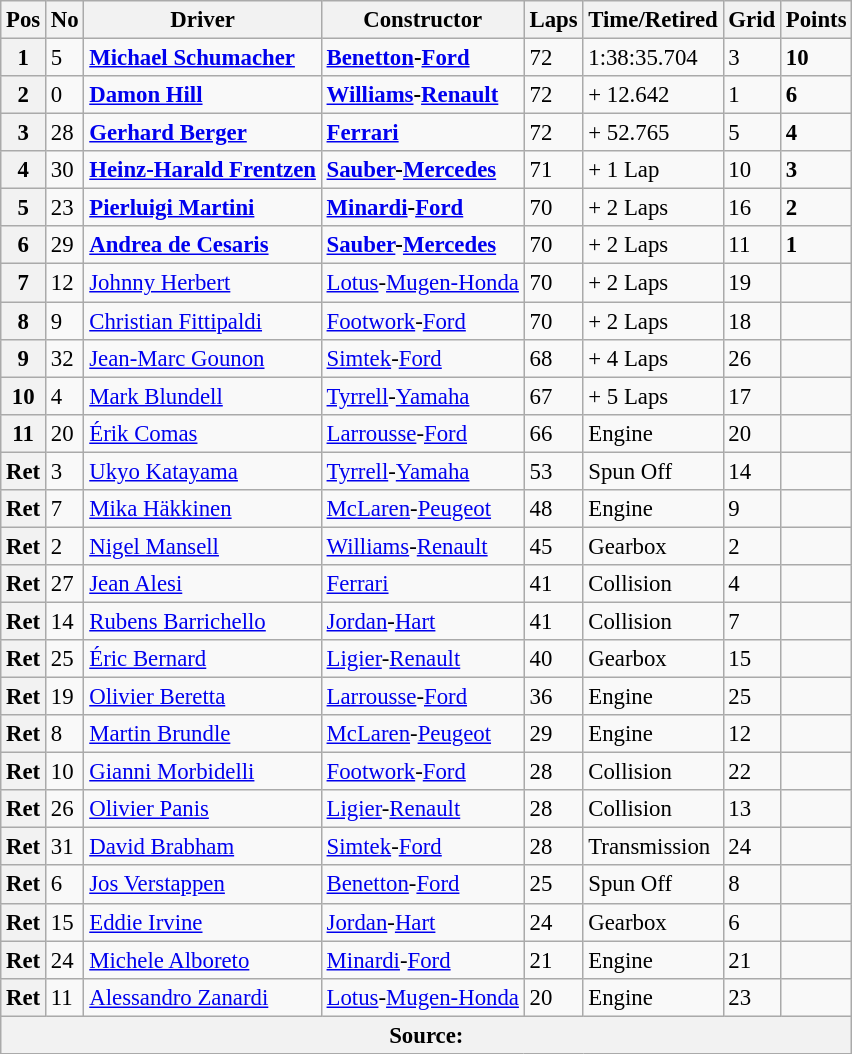<table class="wikitable" style="font-size: 95%;">
<tr>
<th>Pos</th>
<th>No</th>
<th>Driver</th>
<th>Constructor</th>
<th>Laps</th>
<th>Time/Retired</th>
<th>Grid</th>
<th>Points</th>
</tr>
<tr>
<th>1</th>
<td>5</td>
<td> <strong><a href='#'>Michael Schumacher</a></strong></td>
<td><strong><a href='#'>Benetton</a>-<a href='#'>Ford</a></strong></td>
<td>72</td>
<td>1:38:35.704</td>
<td>3</td>
<td><strong>10</strong></td>
</tr>
<tr>
<th>2</th>
<td>0</td>
<td> <strong><a href='#'>Damon Hill</a></strong></td>
<td><strong><a href='#'>Williams</a>-<a href='#'>Renault</a></strong></td>
<td>72</td>
<td>+ 12.642</td>
<td>1</td>
<td><strong>6</strong></td>
</tr>
<tr>
<th>3</th>
<td>28</td>
<td> <strong><a href='#'>Gerhard Berger</a></strong></td>
<td><strong><a href='#'>Ferrari</a></strong></td>
<td>72</td>
<td>+ 52.765</td>
<td>5</td>
<td><strong>4</strong></td>
</tr>
<tr>
<th>4</th>
<td>30</td>
<td> <strong><a href='#'>Heinz-Harald Frentzen</a></strong></td>
<td><strong><a href='#'>Sauber</a>-<a href='#'>Mercedes</a></strong></td>
<td>71</td>
<td>+ 1 Lap</td>
<td>10</td>
<td><strong>3</strong></td>
</tr>
<tr>
<th>5</th>
<td>23</td>
<td> <strong><a href='#'>Pierluigi Martini</a></strong></td>
<td><strong><a href='#'>Minardi</a>-<a href='#'>Ford</a></strong></td>
<td>70</td>
<td>+ 2 Laps</td>
<td>16</td>
<td><strong>2</strong></td>
</tr>
<tr>
<th>6</th>
<td>29</td>
<td> <strong><a href='#'>Andrea de Cesaris</a></strong></td>
<td><strong><a href='#'>Sauber</a>-<a href='#'>Mercedes</a></strong></td>
<td>70</td>
<td>+ 2 Laps</td>
<td>11</td>
<td><strong>1</strong></td>
</tr>
<tr>
<th>7</th>
<td>12</td>
<td> <a href='#'>Johnny Herbert</a></td>
<td><a href='#'>Lotus</a>-<a href='#'>Mugen-Honda</a></td>
<td>70</td>
<td>+ 2 Laps</td>
<td>19</td>
<td> </td>
</tr>
<tr>
<th>8</th>
<td>9</td>
<td> <a href='#'>Christian Fittipaldi</a></td>
<td><a href='#'>Footwork</a>-<a href='#'>Ford</a></td>
<td>70</td>
<td>+ 2 Laps</td>
<td>18</td>
<td> </td>
</tr>
<tr>
<th>9</th>
<td>32</td>
<td> <a href='#'>Jean-Marc Gounon</a></td>
<td><a href='#'>Simtek</a>-<a href='#'>Ford</a></td>
<td>68</td>
<td>+ 4 Laps</td>
<td>26</td>
<td> </td>
</tr>
<tr>
<th>10</th>
<td>4</td>
<td> <a href='#'>Mark Blundell</a></td>
<td><a href='#'>Tyrrell</a>-<a href='#'>Yamaha</a></td>
<td>67</td>
<td>+ 5 Laps</td>
<td>17</td>
<td> </td>
</tr>
<tr>
<th>11</th>
<td>20</td>
<td> <a href='#'>Érik Comas</a></td>
<td><a href='#'>Larrousse</a>-<a href='#'>Ford</a></td>
<td>66</td>
<td>Engine</td>
<td>20</td>
<td> </td>
</tr>
<tr>
<th>Ret</th>
<td>3</td>
<td> <a href='#'>Ukyo Katayama</a></td>
<td><a href='#'>Tyrrell</a>-<a href='#'>Yamaha</a></td>
<td>53</td>
<td>Spun Off</td>
<td>14</td>
<td> </td>
</tr>
<tr>
<th>Ret</th>
<td>7</td>
<td> <a href='#'>Mika Häkkinen</a></td>
<td><a href='#'>McLaren</a>-<a href='#'>Peugeot</a></td>
<td>48</td>
<td>Engine</td>
<td>9</td>
<td> </td>
</tr>
<tr>
<th>Ret</th>
<td>2</td>
<td> <a href='#'>Nigel Mansell</a></td>
<td><a href='#'>Williams</a>-<a href='#'>Renault</a></td>
<td>45</td>
<td>Gearbox</td>
<td>2</td>
<td> </td>
</tr>
<tr>
<th>Ret</th>
<td>27</td>
<td> <a href='#'>Jean Alesi</a></td>
<td><a href='#'>Ferrari</a></td>
<td>41</td>
<td>Collision</td>
<td>4</td>
<td> </td>
</tr>
<tr>
<th>Ret</th>
<td>14</td>
<td> <a href='#'>Rubens Barrichello</a></td>
<td><a href='#'>Jordan</a>-<a href='#'>Hart</a></td>
<td>41</td>
<td>Collision</td>
<td>7</td>
<td> </td>
</tr>
<tr>
<th>Ret</th>
<td>25</td>
<td> <a href='#'>Éric Bernard</a></td>
<td><a href='#'>Ligier</a>-<a href='#'>Renault</a></td>
<td>40</td>
<td>Gearbox</td>
<td>15</td>
<td> </td>
</tr>
<tr>
<th>Ret</th>
<td>19</td>
<td> <a href='#'>Olivier Beretta</a></td>
<td><a href='#'>Larrousse</a>-<a href='#'>Ford</a></td>
<td>36</td>
<td>Engine</td>
<td>25</td>
<td> </td>
</tr>
<tr>
<th>Ret</th>
<td>8</td>
<td> <a href='#'>Martin Brundle</a></td>
<td><a href='#'>McLaren</a>-<a href='#'>Peugeot</a></td>
<td>29</td>
<td>Engine</td>
<td>12</td>
<td> </td>
</tr>
<tr>
<th>Ret</th>
<td>10</td>
<td> <a href='#'>Gianni Morbidelli</a></td>
<td><a href='#'>Footwork</a>-<a href='#'>Ford</a></td>
<td>28</td>
<td>Collision</td>
<td>22</td>
<td> </td>
</tr>
<tr>
<th>Ret</th>
<td>26</td>
<td> <a href='#'>Olivier Panis</a></td>
<td><a href='#'>Ligier</a>-<a href='#'>Renault</a></td>
<td>28</td>
<td>Collision</td>
<td>13</td>
<td> </td>
</tr>
<tr>
<th>Ret</th>
<td>31</td>
<td> <a href='#'>David Brabham</a></td>
<td><a href='#'>Simtek</a>-<a href='#'>Ford</a></td>
<td>28</td>
<td>Transmission</td>
<td>24</td>
<td> </td>
</tr>
<tr>
<th>Ret</th>
<td>6</td>
<td> <a href='#'>Jos Verstappen</a></td>
<td><a href='#'>Benetton</a>-<a href='#'>Ford</a></td>
<td>25</td>
<td>Spun Off</td>
<td>8</td>
<td> </td>
</tr>
<tr>
<th>Ret</th>
<td>15</td>
<td> <a href='#'>Eddie Irvine</a></td>
<td><a href='#'>Jordan</a>-<a href='#'>Hart</a></td>
<td>24</td>
<td>Gearbox</td>
<td>6</td>
<td> </td>
</tr>
<tr>
<th>Ret</th>
<td>24</td>
<td> <a href='#'>Michele Alboreto</a></td>
<td><a href='#'>Minardi</a>-<a href='#'>Ford</a></td>
<td>21</td>
<td>Engine</td>
<td>21</td>
<td> </td>
</tr>
<tr>
<th>Ret</th>
<td>11</td>
<td> <a href='#'>Alessandro Zanardi</a></td>
<td><a href='#'>Lotus</a>-<a href='#'>Mugen-Honda</a></td>
<td>20</td>
<td>Engine</td>
<td>23</td>
<td> </td>
</tr>
<tr>
<th colspan="8">Source:</th>
</tr>
</table>
